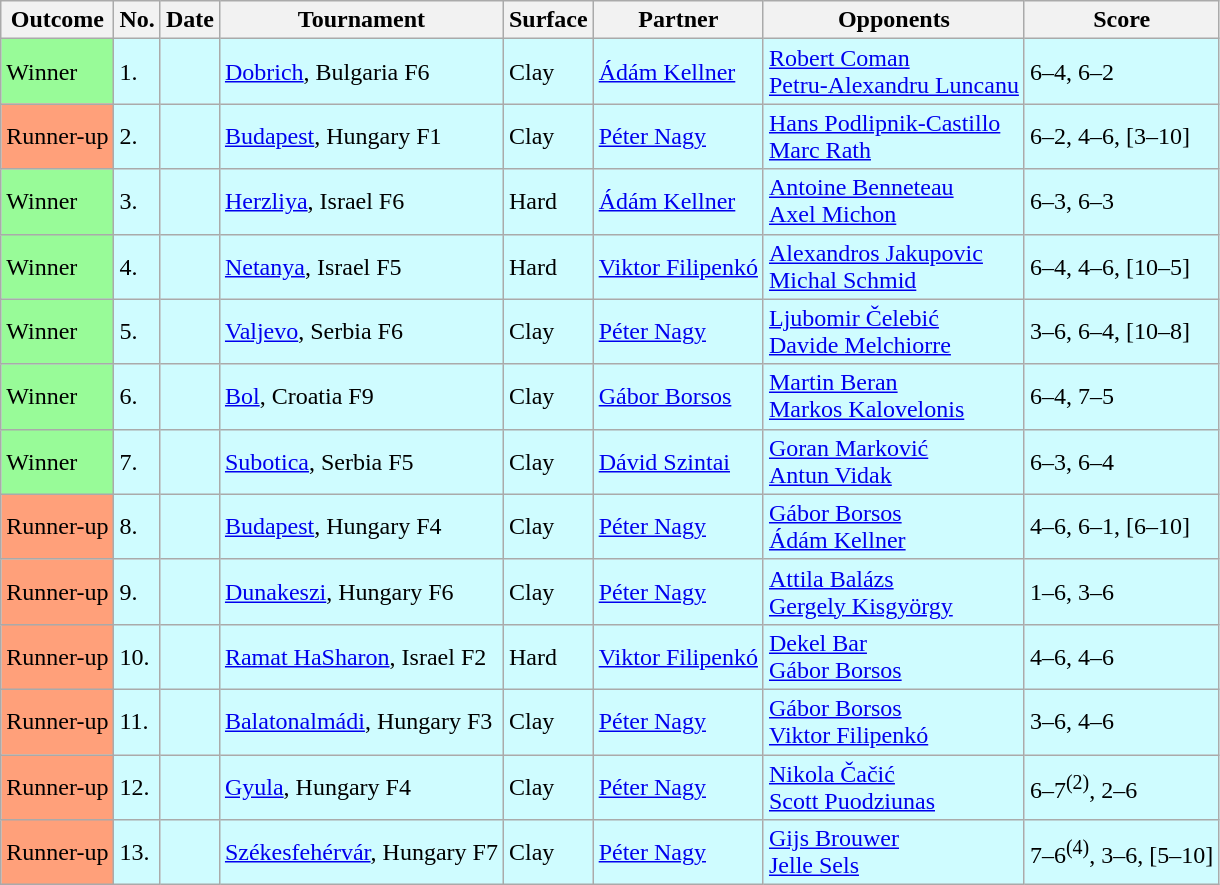<table class=wikitable>
<tr>
<th>Outcome</th>
<th>No.</th>
<th>Date</th>
<th>Tournament</th>
<th>Surface</th>
<th>Partner</th>
<th>Opponents</th>
<th>Score</th>
</tr>
<tr style="background:#cffcff;">
<td bgcolor=98FB98>Winner</td>
<td>1.</td>
<td></td>
<td> <a href='#'>Dobrich</a>, Bulgaria F6</td>
<td>Clay</td>
<td> <a href='#'>Ádám Kellner</a></td>
<td> <a href='#'>Robert Coman</a><br> <a href='#'>Petru-Alexandru Luncanu</a></td>
<td>6–4, 6–2</td>
</tr>
<tr style="background:#cffcff;">
<td bgcolor=FFA07A>Runner-up</td>
<td>2.</td>
<td></td>
<td> <a href='#'>Budapest</a>, Hungary F1</td>
<td>Clay</td>
<td> <a href='#'>Péter Nagy</a></td>
<td> <a href='#'>Hans Podlipnik-Castillo</a><br> <a href='#'>Marc Rath</a></td>
<td>6–2, 4–6, [3–10]</td>
</tr>
<tr style="background:#cffcff;">
<td bgcolor=98FB98>Winner</td>
<td>3.</td>
<td></td>
<td> <a href='#'>Herzliya</a>, Israel F6</td>
<td>Hard</td>
<td> <a href='#'>Ádám Kellner</a></td>
<td> <a href='#'>Antoine Benneteau</a><br> <a href='#'>Axel Michon</a></td>
<td>6–3, 6–3</td>
</tr>
<tr style="background:#cffcff;">
<td bgcolor=98FB98>Winner</td>
<td>4.</td>
<td></td>
<td> <a href='#'>Netanya</a>, Israel F5</td>
<td>Hard</td>
<td> <a href='#'>Viktor Filipenkó</a></td>
<td> <a href='#'>Alexandros Jakupovic</a><br> <a href='#'>Michal Schmid</a></td>
<td>6–4, 4–6, [10–5]</td>
</tr>
<tr style="background:#cffcff;">
<td bgcolor=98FB98>Winner</td>
<td>5.</td>
<td></td>
<td> <a href='#'>Valjevo</a>, Serbia F6</td>
<td>Clay</td>
<td> <a href='#'>Péter Nagy</a></td>
<td> <a href='#'>Ljubomir Čelebić</a><br> <a href='#'>Davide Melchiorre</a></td>
<td>3–6, 6–4, [10–8]</td>
</tr>
<tr style="background:#cffcff;">
<td bgcolor=98FB98>Winner</td>
<td>6.</td>
<td></td>
<td> <a href='#'>Bol</a>, Croatia F9</td>
<td>Clay</td>
<td> <a href='#'>Gábor Borsos</a></td>
<td> <a href='#'>Martin Beran</a><br> <a href='#'>Markos Kalovelonis</a></td>
<td>6–4, 7–5</td>
</tr>
<tr style="background:#cffcff;">
<td bgcolor=98FB98>Winner</td>
<td>7.</td>
<td></td>
<td> <a href='#'>Subotica</a>, Serbia F5</td>
<td>Clay</td>
<td> <a href='#'>Dávid Szintai</a></td>
<td> <a href='#'>Goran Marković</a><br> <a href='#'>Antun Vidak</a></td>
<td>6–3, 6–4</td>
</tr>
<tr style="background:#cffcff;">
<td bgcolor=FFA07A>Runner-up</td>
<td>8.</td>
<td></td>
<td> <a href='#'>Budapest</a>, Hungary F4</td>
<td>Clay</td>
<td> <a href='#'>Péter Nagy</a></td>
<td> <a href='#'>Gábor Borsos</a><br> <a href='#'>Ádám Kellner</a></td>
<td>4–6, 6–1, [6–10]</td>
</tr>
<tr style="background:#cffcff;">
<td bgcolor=FFA07A>Runner-up</td>
<td>9.</td>
<td></td>
<td> <a href='#'>Dunakeszi</a>, Hungary F6</td>
<td>Clay</td>
<td> <a href='#'>Péter Nagy</a></td>
<td> <a href='#'>Attila Balázs</a><br> <a href='#'>Gergely Kisgyörgy</a></td>
<td>1–6, 3–6</td>
</tr>
<tr style="background:#cffcff;">
<td bgcolor=FFA07A>Runner-up</td>
<td>10.</td>
<td></td>
<td> <a href='#'>Ramat HaSharon</a>, Israel F2</td>
<td>Hard</td>
<td> <a href='#'>Viktor Filipenkó</a></td>
<td> <a href='#'>Dekel Bar</a><br> <a href='#'>Gábor Borsos</a></td>
<td>4–6, 4–6</td>
</tr>
<tr style="background:#cffcff;">
<td bgcolor=FFA07A>Runner-up</td>
<td>11.</td>
<td></td>
<td> <a href='#'>Balatonalmádi</a>, Hungary F3</td>
<td>Clay</td>
<td> <a href='#'>Péter Nagy</a></td>
<td> <a href='#'>Gábor Borsos</a><br> <a href='#'>Viktor Filipenkó</a></td>
<td>3–6, 4–6</td>
</tr>
<tr style="background:#cffcff;">
<td bgcolor=FFA07A>Runner-up</td>
<td>12.</td>
<td></td>
<td> <a href='#'>Gyula</a>, Hungary F4</td>
<td>Clay</td>
<td> <a href='#'>Péter Nagy</a></td>
<td> <a href='#'>Nikola Čačić</a><br> <a href='#'>Scott Puodziunas</a></td>
<td>6–7<sup>(2)</sup>, 2–6</td>
</tr>
<tr style="background:#cffcff;">
<td bgcolor=FFA07A>Runner-up</td>
<td>13.</td>
<td></td>
<td> <a href='#'>Székesfehérvár</a>, Hungary F7</td>
<td>Clay</td>
<td> <a href='#'>Péter Nagy</a></td>
<td> <a href='#'>Gijs Brouwer</a><br> <a href='#'>Jelle Sels</a></td>
<td>7–6<sup>(4)</sup>, 3–6, [5–10]</td>
</tr>
</table>
